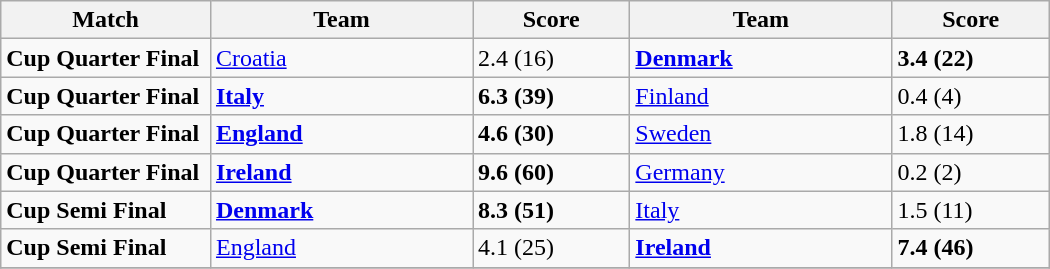<table class="wikitable" width=700>
<tr>
<th width=12%>Match</th>
<th width=15%>Team</th>
<th width=9%>Score</th>
<th width=15%>Team</th>
<th width=9%>Score</th>
</tr>
<tr style="vertical-align: top;">
<td><strong>Cup Quarter Final</strong></td>
<td> <a href='#'>Croatia</a></td>
<td>2.4 (16)</td>
<td> <strong><a href='#'>Denmark</a></strong></td>
<td><strong>3.4 (22)</strong></td>
</tr>
<tr>
<td><strong>Cup Quarter Final</strong></td>
<td> <strong><a href='#'>Italy</a></strong></td>
<td><strong>6.3 (39)</strong></td>
<td> <a href='#'>Finland</a></td>
<td>0.4 (4)</td>
</tr>
<tr>
<td><strong>Cup Quarter Final</strong></td>
<td> <strong><a href='#'>England</a></strong></td>
<td><strong>4.6 (30)</strong></td>
<td> <a href='#'>Sweden</a></td>
<td>1.8 (14)</td>
</tr>
<tr>
<td><strong>Cup Quarter Final</strong></td>
<td> <strong><a href='#'>Ireland</a></strong></td>
<td><strong>9.6 (60)</strong></td>
<td> <a href='#'>Germany</a></td>
<td>0.2 (2)</td>
</tr>
<tr>
<td><strong>Cup Semi Final</strong></td>
<td> <strong><a href='#'>Denmark</a></strong></td>
<td><strong>8.3 (51)</strong></td>
<td> <a href='#'>Italy</a></td>
<td>1.5 (11)</td>
</tr>
<tr>
<td><strong>Cup Semi Final</strong></td>
<td> <a href='#'>England</a></td>
<td>4.1 (25)</td>
<td> <strong><a href='#'>Ireland</a></strong></td>
<td><strong>7.4 (46)</strong></td>
</tr>
<tr>
</tr>
</table>
